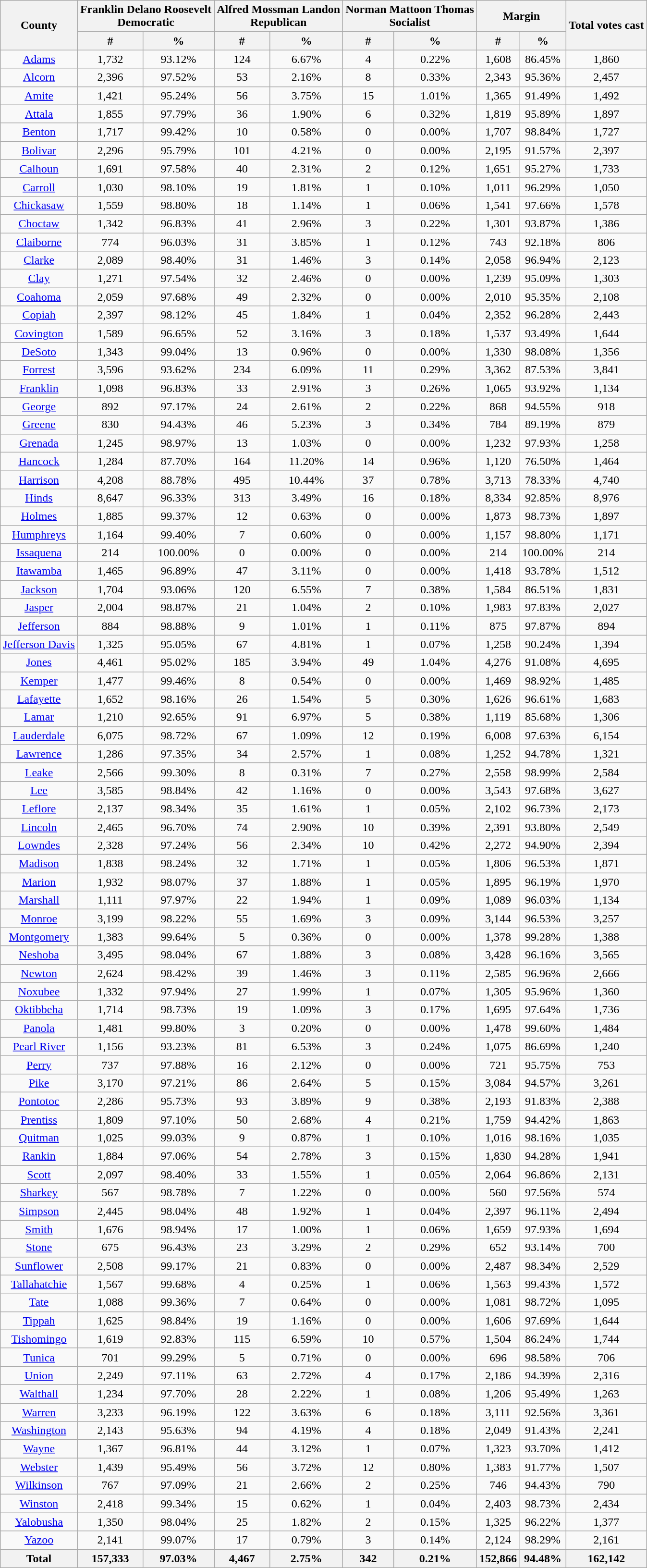<table class="wikitable sortable">
<tr>
<th rowspan="2">County</th>
<th colspan="2" rowspan="1">Franklin Delano Roosevelt<br>Democratic</th>
<th colspan="2" rowspan="1">Alfred Mossman Landon<br>Republican</th>
<th colspan="2">Norman Mattoon Thomas<br>Socialist</th>
<th colspan="2" rowspan="1">Margin</th>
<th rowspan="2">Total votes cast</th>
</tr>
<tr style="text-align:center;">
<th>#</th>
<th>%</th>
<th>#</th>
<th>%</th>
<th>#</th>
<th>%</th>
<th>#</th>
<th>%</th>
</tr>
<tr style="text-align:center;">
<td><a href='#'>Adams</a></td>
<td>1,732</td>
<td>93.12%</td>
<td>124</td>
<td>6.67%</td>
<td>4</td>
<td>0.22%</td>
<td>1,608</td>
<td>86.45%</td>
<td>1,860</td>
</tr>
<tr style="text-align:center;">
<td><a href='#'>Alcorn</a></td>
<td>2,396</td>
<td>97.52%</td>
<td>53</td>
<td>2.16%</td>
<td>8</td>
<td>0.33%</td>
<td>2,343</td>
<td>95.36%</td>
<td>2,457</td>
</tr>
<tr style="text-align:center;">
<td><a href='#'>Amite</a></td>
<td>1,421</td>
<td>95.24%</td>
<td>56</td>
<td>3.75%</td>
<td>15</td>
<td>1.01%</td>
<td>1,365</td>
<td>91.49%</td>
<td>1,492</td>
</tr>
<tr style="text-align:center;">
<td><a href='#'>Attala</a></td>
<td>1,855</td>
<td>97.79%</td>
<td>36</td>
<td>1.90%</td>
<td>6</td>
<td>0.32%</td>
<td>1,819</td>
<td>95.89%</td>
<td>1,897</td>
</tr>
<tr style="text-align:center;">
<td><a href='#'>Benton</a></td>
<td>1,717</td>
<td>99.42%</td>
<td>10</td>
<td>0.58%</td>
<td>0</td>
<td>0.00%</td>
<td>1,707</td>
<td>98.84%</td>
<td>1,727</td>
</tr>
<tr style="text-align:center;">
<td><a href='#'>Bolivar</a></td>
<td>2,296</td>
<td>95.79%</td>
<td>101</td>
<td>4.21%</td>
<td>0</td>
<td>0.00%</td>
<td>2,195</td>
<td>91.57%</td>
<td>2,397</td>
</tr>
<tr style="text-align:center;">
<td><a href='#'>Calhoun</a></td>
<td>1,691</td>
<td>97.58%</td>
<td>40</td>
<td>2.31%</td>
<td>2</td>
<td>0.12%</td>
<td>1,651</td>
<td>95.27%</td>
<td>1,733</td>
</tr>
<tr style="text-align:center;">
<td><a href='#'>Carroll</a></td>
<td>1,030</td>
<td>98.10%</td>
<td>19</td>
<td>1.81%</td>
<td>1</td>
<td>0.10%</td>
<td>1,011</td>
<td>96.29%</td>
<td>1,050</td>
</tr>
<tr style="text-align:center;">
<td><a href='#'>Chickasaw</a></td>
<td>1,559</td>
<td>98.80%</td>
<td>18</td>
<td>1.14%</td>
<td>1</td>
<td>0.06%</td>
<td>1,541</td>
<td>97.66%</td>
<td>1,578</td>
</tr>
<tr style="text-align:center;">
<td><a href='#'>Choctaw</a></td>
<td>1,342</td>
<td>96.83%</td>
<td>41</td>
<td>2.96%</td>
<td>3</td>
<td>0.22%</td>
<td>1,301</td>
<td>93.87%</td>
<td>1,386</td>
</tr>
<tr style="text-align:center;">
<td><a href='#'>Claiborne</a></td>
<td>774</td>
<td>96.03%</td>
<td>31</td>
<td>3.85%</td>
<td>1</td>
<td>0.12%</td>
<td>743</td>
<td>92.18%</td>
<td>806</td>
</tr>
<tr style="text-align:center;">
<td><a href='#'>Clarke</a></td>
<td>2,089</td>
<td>98.40%</td>
<td>31</td>
<td>1.46%</td>
<td>3</td>
<td>0.14%</td>
<td>2,058</td>
<td>96.94%</td>
<td>2,123</td>
</tr>
<tr style="text-align:center;">
<td><a href='#'>Clay</a></td>
<td>1,271</td>
<td>97.54%</td>
<td>32</td>
<td>2.46%</td>
<td>0</td>
<td>0.00%</td>
<td>1,239</td>
<td>95.09%</td>
<td>1,303</td>
</tr>
<tr style="text-align:center;">
<td><a href='#'>Coahoma</a></td>
<td>2,059</td>
<td>97.68%</td>
<td>49</td>
<td>2.32%</td>
<td>0</td>
<td>0.00%</td>
<td>2,010</td>
<td>95.35%</td>
<td>2,108</td>
</tr>
<tr style="text-align:center;">
<td><a href='#'>Copiah</a></td>
<td>2,397</td>
<td>98.12%</td>
<td>45</td>
<td>1.84%</td>
<td>1</td>
<td>0.04%</td>
<td>2,352</td>
<td>96.28%</td>
<td>2,443</td>
</tr>
<tr style="text-align:center;">
<td><a href='#'>Covington</a></td>
<td>1,589</td>
<td>96.65%</td>
<td>52</td>
<td>3.16%</td>
<td>3</td>
<td>0.18%</td>
<td>1,537</td>
<td>93.49%</td>
<td>1,644</td>
</tr>
<tr style="text-align:center;">
<td><a href='#'>DeSoto</a></td>
<td>1,343</td>
<td>99.04%</td>
<td>13</td>
<td>0.96%</td>
<td>0</td>
<td>0.00%</td>
<td>1,330</td>
<td>98.08%</td>
<td>1,356</td>
</tr>
<tr style="text-align:center;">
<td><a href='#'>Forrest</a></td>
<td>3,596</td>
<td>93.62%</td>
<td>234</td>
<td>6.09%</td>
<td>11</td>
<td>0.29%</td>
<td>3,362</td>
<td>87.53%</td>
<td>3,841</td>
</tr>
<tr style="text-align:center;">
<td><a href='#'>Franklin</a></td>
<td>1,098</td>
<td>96.83%</td>
<td>33</td>
<td>2.91%</td>
<td>3</td>
<td>0.26%</td>
<td>1,065</td>
<td>93.92%</td>
<td>1,134</td>
</tr>
<tr style="text-align:center;">
<td><a href='#'>George</a></td>
<td>892</td>
<td>97.17%</td>
<td>24</td>
<td>2.61%</td>
<td>2</td>
<td>0.22%</td>
<td>868</td>
<td>94.55%</td>
<td>918</td>
</tr>
<tr style="text-align:center;">
<td><a href='#'>Greene</a></td>
<td>830</td>
<td>94.43%</td>
<td>46</td>
<td>5.23%</td>
<td>3</td>
<td>0.34%</td>
<td>784</td>
<td>89.19%</td>
<td>879</td>
</tr>
<tr style="text-align:center;">
<td><a href='#'>Grenada</a></td>
<td>1,245</td>
<td>98.97%</td>
<td>13</td>
<td>1.03%</td>
<td>0</td>
<td>0.00%</td>
<td>1,232</td>
<td>97.93%</td>
<td>1,258</td>
</tr>
<tr style="text-align:center;">
<td><a href='#'>Hancock</a></td>
<td>1,284</td>
<td>87.70%</td>
<td>164</td>
<td>11.20%</td>
<td>14</td>
<td>0.96%</td>
<td>1,120</td>
<td>76.50%</td>
<td>1,464</td>
</tr>
<tr style="text-align:center;">
<td><a href='#'>Harrison</a></td>
<td>4,208</td>
<td>88.78%</td>
<td>495</td>
<td>10.44%</td>
<td>37</td>
<td>0.78%</td>
<td>3,713</td>
<td>78.33%</td>
<td>4,740</td>
</tr>
<tr style="text-align:center;">
<td><a href='#'>Hinds</a></td>
<td>8,647</td>
<td>96.33%</td>
<td>313</td>
<td>3.49%</td>
<td>16</td>
<td>0.18%</td>
<td>8,334</td>
<td>92.85%</td>
<td>8,976</td>
</tr>
<tr style="text-align:center;">
<td><a href='#'>Holmes</a></td>
<td>1,885</td>
<td>99.37%</td>
<td>12</td>
<td>0.63%</td>
<td>0</td>
<td>0.00%</td>
<td>1,873</td>
<td>98.73%</td>
<td>1,897</td>
</tr>
<tr style="text-align:center;">
<td><a href='#'>Humphreys</a></td>
<td>1,164</td>
<td>99.40%</td>
<td>7</td>
<td>0.60%</td>
<td>0</td>
<td>0.00%</td>
<td>1,157</td>
<td>98.80%</td>
<td>1,171</td>
</tr>
<tr style="text-align:center;">
<td><a href='#'>Issaquena</a></td>
<td>214</td>
<td>100.00%</td>
<td>0</td>
<td>0.00%</td>
<td>0</td>
<td>0.00%</td>
<td>214</td>
<td>100.00%</td>
<td>214</td>
</tr>
<tr style="text-align:center;">
<td><a href='#'>Itawamba</a></td>
<td>1,465</td>
<td>96.89%</td>
<td>47</td>
<td>3.11%</td>
<td>0</td>
<td>0.00%</td>
<td>1,418</td>
<td>93.78%</td>
<td>1,512</td>
</tr>
<tr style="text-align:center;">
<td><a href='#'>Jackson</a></td>
<td>1,704</td>
<td>93.06%</td>
<td>120</td>
<td>6.55%</td>
<td>7</td>
<td>0.38%</td>
<td>1,584</td>
<td>86.51%</td>
<td>1,831</td>
</tr>
<tr style="text-align:center;">
<td><a href='#'>Jasper</a></td>
<td>2,004</td>
<td>98.87%</td>
<td>21</td>
<td>1.04%</td>
<td>2</td>
<td>0.10%</td>
<td>1,983</td>
<td>97.83%</td>
<td>2,027</td>
</tr>
<tr style="text-align:center;">
<td><a href='#'>Jefferson</a></td>
<td>884</td>
<td>98.88%</td>
<td>9</td>
<td>1.01%</td>
<td>1</td>
<td>0.11%</td>
<td>875</td>
<td>97.87%</td>
<td>894</td>
</tr>
<tr style="text-align:center;">
<td><a href='#'>Jefferson Davis</a></td>
<td>1,325</td>
<td>95.05%</td>
<td>67</td>
<td>4.81%</td>
<td>1</td>
<td>0.07%</td>
<td>1,258</td>
<td>90.24%</td>
<td>1,394</td>
</tr>
<tr style="text-align:center;">
<td><a href='#'>Jones</a></td>
<td>4,461</td>
<td>95.02%</td>
<td>185</td>
<td>3.94%</td>
<td>49</td>
<td>1.04%</td>
<td>4,276</td>
<td>91.08%</td>
<td>4,695</td>
</tr>
<tr style="text-align:center;">
<td><a href='#'>Kemper</a></td>
<td>1,477</td>
<td>99.46%</td>
<td>8</td>
<td>0.54%</td>
<td>0</td>
<td>0.00%</td>
<td>1,469</td>
<td>98.92%</td>
<td>1,485</td>
</tr>
<tr style="text-align:center;">
<td><a href='#'>Lafayette</a></td>
<td>1,652</td>
<td>98.16%</td>
<td>26</td>
<td>1.54%</td>
<td>5</td>
<td>0.30%</td>
<td>1,626</td>
<td>96.61%</td>
<td>1,683</td>
</tr>
<tr style="text-align:center;">
<td><a href='#'>Lamar</a></td>
<td>1,210</td>
<td>92.65%</td>
<td>91</td>
<td>6.97%</td>
<td>5</td>
<td>0.38%</td>
<td>1,119</td>
<td>85.68%</td>
<td>1,306</td>
</tr>
<tr style="text-align:center;">
<td><a href='#'>Lauderdale</a></td>
<td>6,075</td>
<td>98.72%</td>
<td>67</td>
<td>1.09%</td>
<td>12</td>
<td>0.19%</td>
<td>6,008</td>
<td>97.63%</td>
<td>6,154</td>
</tr>
<tr style="text-align:center;">
<td><a href='#'>Lawrence</a></td>
<td>1,286</td>
<td>97.35%</td>
<td>34</td>
<td>2.57%</td>
<td>1</td>
<td>0.08%</td>
<td>1,252</td>
<td>94.78%</td>
<td>1,321</td>
</tr>
<tr style="text-align:center;">
<td><a href='#'>Leake</a></td>
<td>2,566</td>
<td>99.30%</td>
<td>8</td>
<td>0.31%</td>
<td>7</td>
<td>0.27%</td>
<td>2,558</td>
<td>98.99%</td>
<td>2,584</td>
</tr>
<tr style="text-align:center;">
<td><a href='#'>Lee</a></td>
<td>3,585</td>
<td>98.84%</td>
<td>42</td>
<td>1.16%</td>
<td>0</td>
<td>0.00%</td>
<td>3,543</td>
<td>97.68%</td>
<td>3,627</td>
</tr>
<tr style="text-align:center;">
<td><a href='#'>Leflore</a></td>
<td>2,137</td>
<td>98.34%</td>
<td>35</td>
<td>1.61%</td>
<td>1</td>
<td>0.05%</td>
<td>2,102</td>
<td>96.73%</td>
<td>2,173</td>
</tr>
<tr style="text-align:center;">
<td><a href='#'>Lincoln</a></td>
<td>2,465</td>
<td>96.70%</td>
<td>74</td>
<td>2.90%</td>
<td>10</td>
<td>0.39%</td>
<td>2,391</td>
<td>93.80%</td>
<td>2,549</td>
</tr>
<tr style="text-align:center;">
<td><a href='#'>Lowndes</a></td>
<td>2,328</td>
<td>97.24%</td>
<td>56</td>
<td>2.34%</td>
<td>10</td>
<td>0.42%</td>
<td>2,272</td>
<td>94.90%</td>
<td>2,394</td>
</tr>
<tr style="text-align:center;">
<td><a href='#'>Madison</a></td>
<td>1,838</td>
<td>98.24%</td>
<td>32</td>
<td>1.71%</td>
<td>1</td>
<td>0.05%</td>
<td>1,806</td>
<td>96.53%</td>
<td>1,871</td>
</tr>
<tr style="text-align:center;">
<td><a href='#'>Marion</a></td>
<td>1,932</td>
<td>98.07%</td>
<td>37</td>
<td>1.88%</td>
<td>1</td>
<td>0.05%</td>
<td>1,895</td>
<td>96.19%</td>
<td>1,970</td>
</tr>
<tr style="text-align:center;">
<td><a href='#'>Marshall</a></td>
<td>1,111</td>
<td>97.97%</td>
<td>22</td>
<td>1.94%</td>
<td>1</td>
<td>0.09%</td>
<td>1,089</td>
<td>96.03%</td>
<td>1,134</td>
</tr>
<tr style="text-align:center;">
<td><a href='#'>Monroe</a></td>
<td>3,199</td>
<td>98.22%</td>
<td>55</td>
<td>1.69%</td>
<td>3</td>
<td>0.09%</td>
<td>3,144</td>
<td>96.53%</td>
<td>3,257</td>
</tr>
<tr style="text-align:center;">
<td><a href='#'>Montgomery</a></td>
<td>1,383</td>
<td>99.64%</td>
<td>5</td>
<td>0.36%</td>
<td>0</td>
<td>0.00%</td>
<td>1,378</td>
<td>99.28%</td>
<td>1,388</td>
</tr>
<tr style="text-align:center;">
<td><a href='#'>Neshoba</a></td>
<td>3,495</td>
<td>98.04%</td>
<td>67</td>
<td>1.88%</td>
<td>3</td>
<td>0.08%</td>
<td>3,428</td>
<td>96.16%</td>
<td>3,565</td>
</tr>
<tr style="text-align:center;">
<td><a href='#'>Newton</a></td>
<td>2,624</td>
<td>98.42%</td>
<td>39</td>
<td>1.46%</td>
<td>3</td>
<td>0.11%</td>
<td>2,585</td>
<td>96.96%</td>
<td>2,666</td>
</tr>
<tr style="text-align:center;">
<td><a href='#'>Noxubee</a></td>
<td>1,332</td>
<td>97.94%</td>
<td>27</td>
<td>1.99%</td>
<td>1</td>
<td>0.07%</td>
<td>1,305</td>
<td>95.96%</td>
<td>1,360</td>
</tr>
<tr style="text-align:center;">
<td><a href='#'>Oktibbeha</a></td>
<td>1,714</td>
<td>98.73%</td>
<td>19</td>
<td>1.09%</td>
<td>3</td>
<td>0.17%</td>
<td>1,695</td>
<td>97.64%</td>
<td>1,736</td>
</tr>
<tr style="text-align:center;">
<td><a href='#'>Panola</a></td>
<td>1,481</td>
<td>99.80%</td>
<td>3</td>
<td>0.20%</td>
<td>0</td>
<td>0.00%</td>
<td>1,478</td>
<td>99.60%</td>
<td>1,484</td>
</tr>
<tr style="text-align:center;">
<td><a href='#'>Pearl River</a></td>
<td>1,156</td>
<td>93.23%</td>
<td>81</td>
<td>6.53%</td>
<td>3</td>
<td>0.24%</td>
<td>1,075</td>
<td>86.69%</td>
<td>1,240</td>
</tr>
<tr style="text-align:center;">
<td><a href='#'>Perry</a></td>
<td>737</td>
<td>97.88%</td>
<td>16</td>
<td>2.12%</td>
<td>0</td>
<td>0.00%</td>
<td>721</td>
<td>95.75%</td>
<td>753</td>
</tr>
<tr style="text-align:center;">
<td><a href='#'>Pike</a></td>
<td>3,170</td>
<td>97.21%</td>
<td>86</td>
<td>2.64%</td>
<td>5</td>
<td>0.15%</td>
<td>3,084</td>
<td>94.57%</td>
<td>3,261</td>
</tr>
<tr style="text-align:center;">
<td><a href='#'>Pontotoc</a></td>
<td>2,286</td>
<td>95.73%</td>
<td>93</td>
<td>3.89%</td>
<td>9</td>
<td>0.38%</td>
<td>2,193</td>
<td>91.83%</td>
<td>2,388</td>
</tr>
<tr style="text-align:center;">
<td><a href='#'>Prentiss</a></td>
<td>1,809</td>
<td>97.10%</td>
<td>50</td>
<td>2.68%</td>
<td>4</td>
<td>0.21%</td>
<td>1,759</td>
<td>94.42%</td>
<td>1,863</td>
</tr>
<tr style="text-align:center;">
<td><a href='#'>Quitman</a></td>
<td>1,025</td>
<td>99.03%</td>
<td>9</td>
<td>0.87%</td>
<td>1</td>
<td>0.10%</td>
<td>1,016</td>
<td>98.16%</td>
<td>1,035</td>
</tr>
<tr style="text-align:center;">
<td><a href='#'>Rankin</a></td>
<td>1,884</td>
<td>97.06%</td>
<td>54</td>
<td>2.78%</td>
<td>3</td>
<td>0.15%</td>
<td>1,830</td>
<td>94.28%</td>
<td>1,941</td>
</tr>
<tr style="text-align:center;">
<td><a href='#'>Scott</a></td>
<td>2,097</td>
<td>98.40%</td>
<td>33</td>
<td>1.55%</td>
<td>1</td>
<td>0.05%</td>
<td>2,064</td>
<td>96.86%</td>
<td>2,131</td>
</tr>
<tr style="text-align:center;">
<td><a href='#'>Sharkey</a></td>
<td>567</td>
<td>98.78%</td>
<td>7</td>
<td>1.22%</td>
<td>0</td>
<td>0.00%</td>
<td>560</td>
<td>97.56%</td>
<td>574</td>
</tr>
<tr style="text-align:center;">
<td><a href='#'>Simpson</a></td>
<td>2,445</td>
<td>98.04%</td>
<td>48</td>
<td>1.92%</td>
<td>1</td>
<td>0.04%</td>
<td>2,397</td>
<td>96.11%</td>
<td>2,494</td>
</tr>
<tr style="text-align:center;">
<td><a href='#'>Smith</a></td>
<td>1,676</td>
<td>98.94%</td>
<td>17</td>
<td>1.00%</td>
<td>1</td>
<td>0.06%</td>
<td>1,659</td>
<td>97.93%</td>
<td>1,694</td>
</tr>
<tr style="text-align:center;">
<td><a href='#'>Stone</a></td>
<td>675</td>
<td>96.43%</td>
<td>23</td>
<td>3.29%</td>
<td>2</td>
<td>0.29%</td>
<td>652</td>
<td>93.14%</td>
<td>700</td>
</tr>
<tr style="text-align:center;">
<td><a href='#'>Sunflower</a></td>
<td>2,508</td>
<td>99.17%</td>
<td>21</td>
<td>0.83%</td>
<td>0</td>
<td>0.00%</td>
<td>2,487</td>
<td>98.34%</td>
<td>2,529</td>
</tr>
<tr style="text-align:center;">
<td><a href='#'>Tallahatchie</a></td>
<td>1,567</td>
<td>99.68%</td>
<td>4</td>
<td>0.25%</td>
<td>1</td>
<td>0.06%</td>
<td>1,563</td>
<td>99.43%</td>
<td>1,572</td>
</tr>
<tr style="text-align:center;">
<td><a href='#'>Tate</a></td>
<td>1,088</td>
<td>99.36%</td>
<td>7</td>
<td>0.64%</td>
<td>0</td>
<td>0.00%</td>
<td>1,081</td>
<td>98.72%</td>
<td>1,095</td>
</tr>
<tr style="text-align:center;">
<td><a href='#'>Tippah</a></td>
<td>1,625</td>
<td>98.84%</td>
<td>19</td>
<td>1.16%</td>
<td>0</td>
<td>0.00%</td>
<td>1,606</td>
<td>97.69%</td>
<td>1,644</td>
</tr>
<tr style="text-align:center;">
<td><a href='#'>Tishomingo</a></td>
<td>1,619</td>
<td>92.83%</td>
<td>115</td>
<td>6.59%</td>
<td>10</td>
<td>0.57%</td>
<td>1,504</td>
<td>86.24%</td>
<td>1,744</td>
</tr>
<tr style="text-align:center;">
<td><a href='#'>Tunica</a></td>
<td>701</td>
<td>99.29%</td>
<td>5</td>
<td>0.71%</td>
<td>0</td>
<td>0.00%</td>
<td>696</td>
<td>98.58%</td>
<td>706</td>
</tr>
<tr style="text-align:center;">
<td><a href='#'>Union</a></td>
<td>2,249</td>
<td>97.11%</td>
<td>63</td>
<td>2.72%</td>
<td>4</td>
<td>0.17%</td>
<td>2,186</td>
<td>94.39%</td>
<td>2,316</td>
</tr>
<tr style="text-align:center;">
<td><a href='#'>Walthall</a></td>
<td>1,234</td>
<td>97.70%</td>
<td>28</td>
<td>2.22%</td>
<td>1</td>
<td>0.08%</td>
<td>1,206</td>
<td>95.49%</td>
<td>1,263</td>
</tr>
<tr style="text-align:center;">
<td><a href='#'>Warren</a></td>
<td>3,233</td>
<td>96.19%</td>
<td>122</td>
<td>3.63%</td>
<td>6</td>
<td>0.18%</td>
<td>3,111</td>
<td>92.56%</td>
<td>3,361</td>
</tr>
<tr style="text-align:center;">
<td><a href='#'>Washington</a></td>
<td>2,143</td>
<td>95.63%</td>
<td>94</td>
<td>4.19%</td>
<td>4</td>
<td>0.18%</td>
<td>2,049</td>
<td>91.43%</td>
<td>2,241</td>
</tr>
<tr style="text-align:center;">
<td><a href='#'>Wayne</a></td>
<td>1,367</td>
<td>96.81%</td>
<td>44</td>
<td>3.12%</td>
<td>1</td>
<td>0.07%</td>
<td>1,323</td>
<td>93.70%</td>
<td>1,412</td>
</tr>
<tr style="text-align:center;">
<td><a href='#'>Webster</a></td>
<td>1,439</td>
<td>95.49%</td>
<td>56</td>
<td>3.72%</td>
<td>12</td>
<td>0.80%</td>
<td>1,383</td>
<td>91.77%</td>
<td>1,507</td>
</tr>
<tr style="text-align:center;">
<td><a href='#'>Wilkinson</a></td>
<td>767</td>
<td>97.09%</td>
<td>21</td>
<td>2.66%</td>
<td>2</td>
<td>0.25%</td>
<td>746</td>
<td>94.43%</td>
<td>790</td>
</tr>
<tr style="text-align:center;">
<td><a href='#'>Winston</a></td>
<td>2,418</td>
<td>99.34%</td>
<td>15</td>
<td>0.62%</td>
<td>1</td>
<td>0.04%</td>
<td>2,403</td>
<td>98.73%</td>
<td>2,434</td>
</tr>
<tr style="text-align:center;">
<td><a href='#'>Yalobusha</a></td>
<td>1,350</td>
<td>98.04%</td>
<td>25</td>
<td>1.82%</td>
<td>2</td>
<td>0.15%</td>
<td>1,325</td>
<td>96.22%</td>
<td>1,377</td>
</tr>
<tr style="text-align:center;">
<td><a href='#'>Yazoo</a></td>
<td>2,141</td>
<td>99.07%</td>
<td>17</td>
<td>0.79%</td>
<td>3</td>
<td>0.14%</td>
<td>2,124</td>
<td>98.29%</td>
<td>2,161</td>
</tr>
<tr style="text-align:center;">
<th>Total</th>
<th>157,333</th>
<th>97.03%</th>
<th>4,467</th>
<th>2.75%</th>
<th>342</th>
<th>0.21%</th>
<th>152,866</th>
<th>94.48%</th>
<th>162,142</th>
</tr>
</table>
